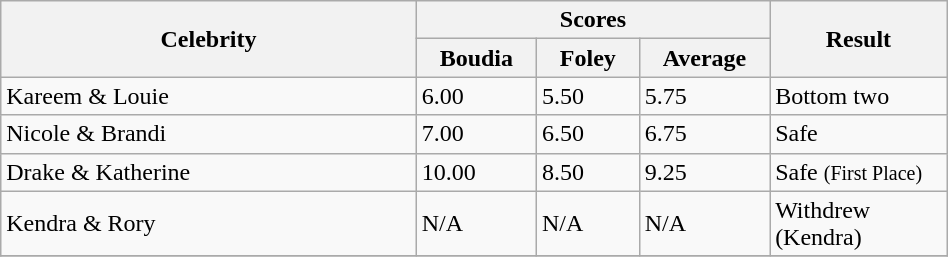<table class="wikitable" width="50%">
<tr>
<th width="25%" rowspan="2">Celebrity</th>
<th width="15%" colspan="3">Scores</th>
<th width="10%" rowspan="2">Result</th>
</tr>
<tr>
<th width="5%">Boudia</th>
<th width="5%">Foley</th>
<th width="5%">Average</th>
</tr>
<tr>
<td>Kareem & Louie</td>
<td>6.00</td>
<td>5.50</td>
<td>5.75</td>
<td>Bottom two</td>
</tr>
<tr>
<td>Nicole & Brandi</td>
<td>7.00</td>
<td>6.50</td>
<td>6.75</td>
<td>Safe</td>
</tr>
<tr>
<td>Drake & Katherine</td>
<td>10.00</td>
<td>8.50</td>
<td>9.25</td>
<td>Safe <small>(First Place)</small></td>
</tr>
<tr>
<td>Kendra & Rory</td>
<td>N/A</td>
<td>N/A</td>
<td>N/A</td>
<td>Withdrew (Kendra)</td>
</tr>
<tr>
</tr>
</table>
